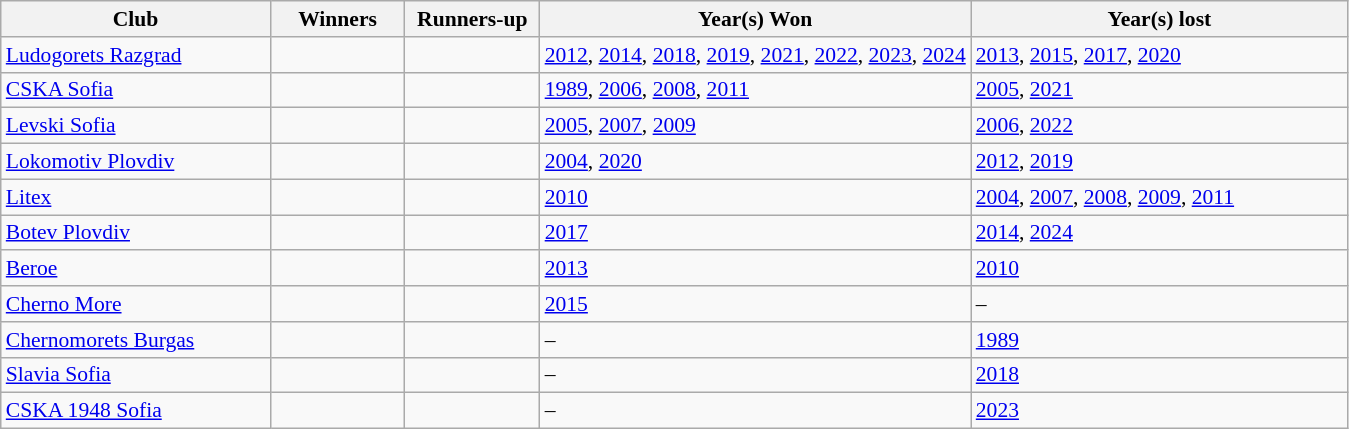<table class="wikitable" style="font-size:90%; ">
<tr>
<th style="width:20%;">Club</th>
<th style="width:10%;">Winners</th>
<th style="width:10%;">Runners-up</th>
<th style="width:32%;">Year(s) Won</th>
<th style="width:32%;">Year(s) lost</th>
</tr>
<tr>
<td><a href='#'>Ludogorets Razgrad</a></td>
<td></td>
<td></td>
<td><a href='#'>2012</a>, <a href='#'>2014</a>, <a href='#'>2018</a>, <a href='#'>2019</a>, <a href='#'>2021</a>, <a href='#'>2022</a>, <a href='#'>2023</a>, <a href='#'>2024</a></td>
<td><a href='#'>2013</a>, <a href='#'>2015</a>, <a href='#'>2017</a>, <a href='#'>2020</a></td>
</tr>
<tr>
<td><a href='#'>CSKA Sofia</a></td>
<td></td>
<td></td>
<td><a href='#'>1989</a>, <a href='#'>2006</a>, <a href='#'>2008</a>, <a href='#'>2011</a></td>
<td><a href='#'>2005</a>, <a href='#'>2021</a></td>
</tr>
<tr>
<td><a href='#'>Levski Sofia</a></td>
<td></td>
<td></td>
<td><a href='#'>2005</a>, <a href='#'>2007</a>, <a href='#'>2009</a></td>
<td><a href='#'>2006</a>, <a href='#'>2022</a></td>
</tr>
<tr>
<td><a href='#'>Lokomotiv Plovdiv</a></td>
<td></td>
<td></td>
<td><a href='#'>2004</a>, <a href='#'>2020</a></td>
<td><a href='#'>2012</a>, <a href='#'>2019</a></td>
</tr>
<tr>
<td><a href='#'>Litex</a></td>
<td></td>
<td></td>
<td><a href='#'>2010</a></td>
<td><a href='#'>2004</a>, <a href='#'>2007</a>, <a href='#'>2008</a>, <a href='#'>2009</a>, <a href='#'>2011</a></td>
</tr>
<tr>
<td><a href='#'>Botev Plovdiv</a></td>
<td></td>
<td></td>
<td><a href='#'>2017</a></td>
<td><a href='#'>2014</a>, <a href='#'>2024</a></td>
</tr>
<tr>
<td><a href='#'>Beroe</a></td>
<td></td>
<td></td>
<td><a href='#'>2013</a></td>
<td><a href='#'>2010</a></td>
</tr>
<tr>
<td><a href='#'>Cherno More</a></td>
<td></td>
<td></td>
<td><a href='#'>2015</a></td>
<td>–</td>
</tr>
<tr>
<td><a href='#'>Chernomorets Burgas</a></td>
<td></td>
<td></td>
<td>–</td>
<td><a href='#'>1989</a></td>
</tr>
<tr>
<td><a href='#'>Slavia Sofia</a></td>
<td></td>
<td></td>
<td>–</td>
<td><a href='#'>2018</a></td>
</tr>
<tr>
<td><a href='#'>CSKA 1948 Sofia</a></td>
<td></td>
<td></td>
<td>–</td>
<td><a href='#'>2023</a></td>
</tr>
</table>
